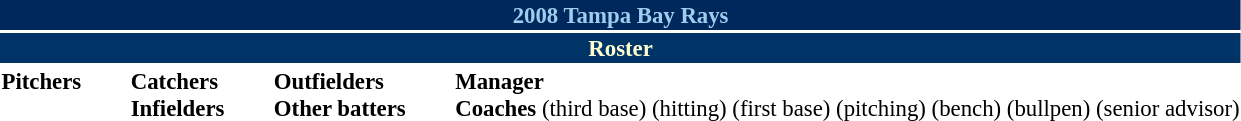<table class="toccolours" style="font-size: 95%;">
<tr>
<th colspan="10" style="background:#00285d; color:#9eceee; text-align:center;">2008 Tampa Bay Rays</th>
</tr>
<tr>
<td colspan="10" style="background:#036; color:#fffdd0; text-align:center;"><strong>Roster</strong></td>
</tr>
<tr>
<td valign="top"><strong>Pitchers</strong><br>



















</td>
<td style="width:25px;"></td>
<td valign="top"><strong>Catchers</strong><br>




<strong>Infielders</strong>









</td>
<td style="width:25px;"></td>
<td valign="top"><strong>Outfielders</strong><br>








<strong>Other batters</strong>
</td>
<td style="width:25px;"></td>
<td valign="top"><strong>Manager</strong><br>
<strong>Coaches</strong>

 (third base)
 (hitting)
 (first base)
 (pitching)
 (bench)
 (bullpen)
 (senior advisor)</td>
</tr>
</table>
